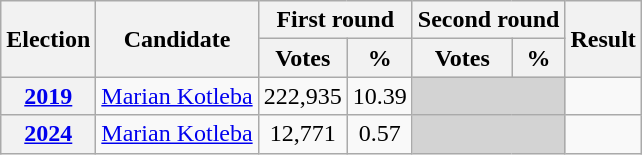<table class=wikitable style=text-align:center>
<tr>
<th rowspan="2">Election</th>
<th rowspan="2">Candidate</th>
<th colspan="2">First round</th>
<th colspan="2">Second round</th>
<th rowspan="2">Result</th>
</tr>
<tr>
<th>Votes</th>
<th>%</th>
<th>Votes</th>
<th>%</th>
</tr>
<tr>
<th><a href='#'>2019</a></th>
<td><a href='#'>Marian Kotleba</a></td>
<td>222,935</td>
<td>10.39</td>
<td bgcolor=lightgrey colspan=2></td>
<td></td>
</tr>
<tr>
<th><a href='#'>2024</a></th>
<td><a href='#'>Marian Kotleba</a></td>
<td>12,771</td>
<td>0.57</td>
<td bgcolor=lightgrey colspan=2></td>
<td></td>
</tr>
</table>
